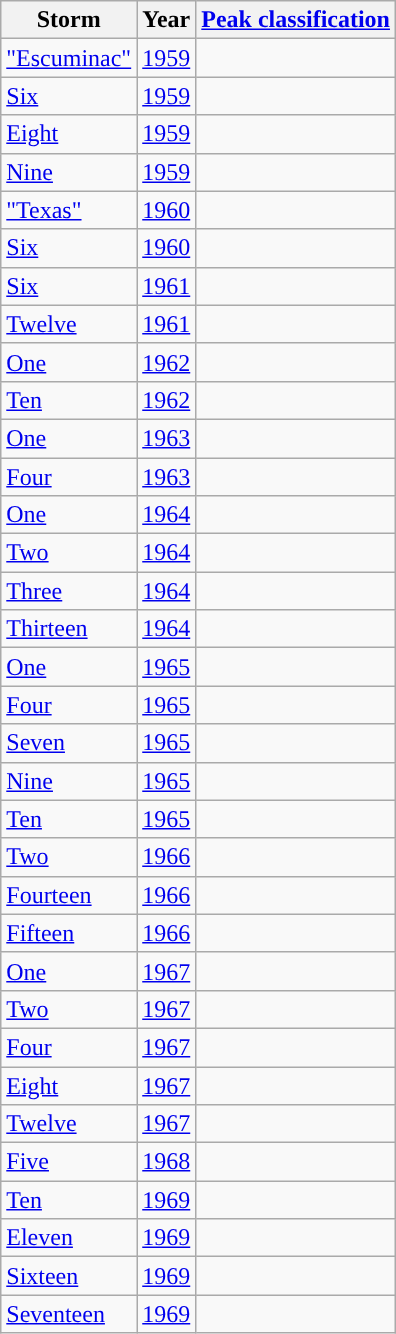<table class="wikitable" style="display: inline-table; margin-center: 33px;">
<tr>
<th>Storm</th>
<th>Year</th>
<th><a href='#'>Peak classification</a></th>
</tr>
<tr>
<td><a href='#'>"Escuminac"</a></td>
<td><a href='#'>1959</a></td>
<td></td>
</tr>
<tr>
<td><a href='#'>Six</a></td>
<td><a href='#'>1959</a></td>
<td></td>
</tr>
<tr>
<td><a href='#'>Eight</a></td>
<td><a href='#'>1959</a></td>
<td></td>
</tr>
<tr>
<td><a href='#'>Nine</a></td>
<td><a href='#'>1959</a></td>
<td></td>
</tr>
<tr>
<td><a href='#'>"Texas"</a></td>
<td><a href='#'>1960</a></td>
<td></td>
</tr>
<tr>
<td><a href='#'>Six</a></td>
<td><a href='#'>1960</a></td>
<td></td>
</tr>
<tr>
<td><a href='#'>Six</a></td>
<td><a href='#'>1961</a></td>
<td></td>
</tr>
<tr>
<td><a href='#'>Twelve</a></td>
<td><a href='#'>1961</a></td>
<td></td>
</tr>
<tr>
<td><a href='#'>One</a></td>
<td><a href='#'>1962</a></td>
<td></td>
</tr>
<tr>
<td><a href='#'>Ten</a></td>
<td><a href='#'>1962</a></td>
<td></td>
</tr>
<tr>
<td><a href='#'>One</a></td>
<td><a href='#'>1963</a></td>
<td></td>
</tr>
<tr>
<td><a href='#'>Four</a></td>
<td><a href='#'>1963</a></td>
<td></td>
</tr>
<tr>
<td><a href='#'>One</a></td>
<td><a href='#'>1964</a></td>
<td></td>
</tr>
<tr>
<td><a href='#'>Two</a></td>
<td><a href='#'>1964</a></td>
<td></td>
</tr>
<tr>
<td><a href='#'>Three</a></td>
<td><a href='#'>1964</a></td>
<td></td>
</tr>
<tr>
<td><a href='#'>Thirteen</a></td>
<td><a href='#'>1964</a></td>
<td></td>
</tr>
<tr>
<td><a href='#'>One</a></td>
<td><a href='#'>1965</a></td>
<td></td>
</tr>
<tr>
<td><a href='#'>Four</a></td>
<td><a href='#'>1965</a></td>
<td></td>
</tr>
<tr>
<td><a href='#'>Seven</a></td>
<td><a href='#'>1965</a></td>
<td></td>
</tr>
<tr>
<td><a href='#'>Nine</a></td>
<td><a href='#'>1965</a></td>
<td></td>
</tr>
<tr>
<td><a href='#'>Ten</a></td>
<td><a href='#'>1965</a></td>
<td></td>
</tr>
<tr>
<td><a href='#'>Two</a></td>
<td><a href='#'>1966</a></td>
<td></td>
</tr>
<tr>
<td><a href='#'>Fourteen</a></td>
<td><a href='#'>1966</a></td>
<td></td>
</tr>
<tr>
<td><a href='#'>Fifteen</a></td>
<td><a href='#'>1966</a></td>
<td></td>
</tr>
<tr>
<td><a href='#'>One</a></td>
<td><a href='#'>1967</a></td>
<td></td>
</tr>
<tr>
<td><a href='#'>Two</a></td>
<td><a href='#'>1967</a></td>
<td></td>
</tr>
<tr>
<td><a href='#'>Four</a></td>
<td><a href='#'>1967</a></td>
<td></td>
</tr>
<tr>
<td><a href='#'>Eight</a></td>
<td><a href='#'>1967</a></td>
<td></td>
</tr>
<tr>
<td><a href='#'>Twelve</a></td>
<td><a href='#'>1967</a></td>
<td></td>
</tr>
<tr>
<td><a href='#'>Five</a></td>
<td><a href='#'>1968</a></td>
<td></td>
</tr>
<tr>
<td><a href='#'>Ten</a></td>
<td><a href='#'>1969</a></td>
<td></td>
</tr>
<tr>
<td><a href='#'>Eleven</a></td>
<td><a href='#'>1969</a></td>
<td></td>
</tr>
<tr>
<td><a href='#'>Sixteen</a></td>
<td><a href='#'>1969</a></td>
<td></td>
</tr>
<tr>
<td><a href='#'>Seventeen</a></td>
<td><a href='#'>1969</a></td>
<td></td>
</tr>
</table>
